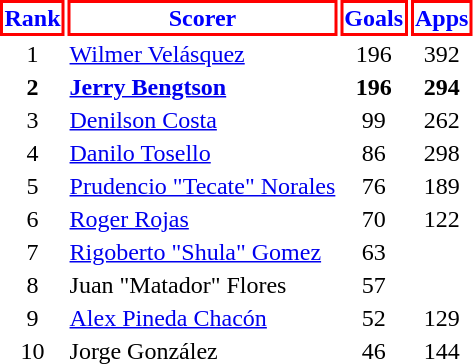<table style="text-align:center;">
<tr>
<th style="background:white; color:blue; border:2px solid red;">Rank</th>
<th style="background:white; color:blue; border:2px solid red;">Scorer</th>
<th style="background:white; color:blue; border:2px solid red;">Goals</th>
<th style="background:white; color:blue; border:2px solid red;">Apps</th>
</tr>
<tr>
<td>1</td>
<td align=left> <a href='#'>Wilmer Velásquez</a></td>
<td>196</td>
<td>392</td>
</tr>
<tr>
<th>2</th>
<th align=left> <a href='#'>Jerry Bengtson</a></th>
<th>196</th>
<th>294</th>
</tr>
<tr>
<td>3</td>
<td align=left> <a href='#'>Denilson Costa</a></td>
<td>99</td>
<td>262</td>
</tr>
<tr>
<td>4</td>
<td align=left> <a href='#'>Danilo Tosello</a></td>
<td>86</td>
<td>298</td>
</tr>
<tr>
<td>5</td>
<td align=left> <a href='#'>Prudencio "Tecate" Norales</a></td>
<td>76</td>
<td>189</td>
</tr>
<tr>
<td>6</td>
<td align=left> <a href='#'>Roger Rojas</a></td>
<td>70</td>
<td>122</td>
</tr>
<tr>
<td>7</td>
<td align=left> <a href='#'>Rigoberto "Shula" Gomez</a></td>
<td>63</td>
</tr>
<tr>
<td>8</td>
<td align=left> Juan "Matador" Flores</td>
<td>57</td>
</tr>
<tr>
<td>9</td>
<td align=left> <a href='#'>Alex Pineda Chacón</a></td>
<td>52</td>
<td>129</td>
</tr>
<tr>
<td>10</td>
<td align=left> Jorge González</td>
<td>46</td>
<td>144</td>
</tr>
</table>
